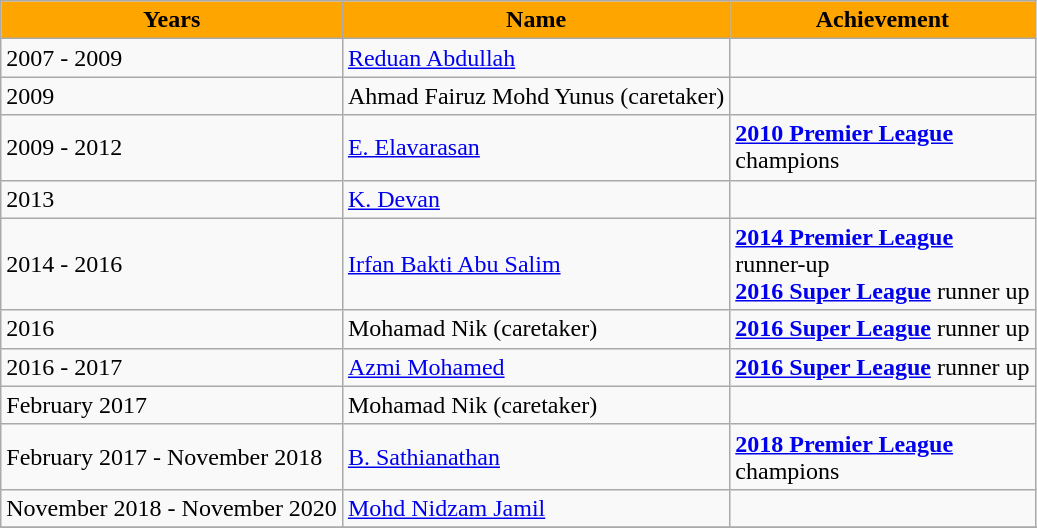<table class="wikitable">
<tr>
<th style="background:Orange; color:Black; text-align:center;">Years</th>
<th style="background:Orange; color:Black; text-align:center;">Name</th>
<th style="background:Orange; color:Black; text-align:center;">Achievement</th>
</tr>
<tr>
<td>2007 - 2009</td>
<td> <a href='#'>Reduan Abdullah</a></td>
<td></td>
</tr>
<tr>
<td>2009</td>
<td> Ahmad Fairuz Mohd Yunus (caretaker)</td>
<td></td>
</tr>
<tr>
<td>2009 - 2012</td>
<td> <a href='#'>E. Elavarasan</a></td>
<td><strong><a href='#'>2010 Premier League</a></strong> <br> champions <br></td>
</tr>
<tr>
<td>2013</td>
<td> <a href='#'>K. Devan</a></td>
<td></td>
</tr>
<tr>
<td>2014 - 2016</td>
<td> <a href='#'>Irfan Bakti Abu Salim</a></td>
<td><strong><a href='#'>2014 Premier League</a></strong> <br> runner-up <br> <strong><a href='#'>2016 Super League</a></strong> runner up <br></td>
</tr>
<tr>
<td>2016</td>
<td> Mohamad Nik (caretaker)</td>
<td><strong><a href='#'>2016 Super League</a></strong> runner up <br></td>
</tr>
<tr>
<td>2016 - 2017</td>
<td> <a href='#'>Azmi Mohamed</a></td>
<td><strong><a href='#'>2016 Super League</a></strong> runner up <br></td>
</tr>
<tr>
<td>February 2017</td>
<td> Mohamad Nik (caretaker)</td>
<td></td>
</tr>
<tr>
<td>February 2017 - November 2018</td>
<td> <a href='#'>B. Sathianathan</a></td>
<td><strong><a href='#'>2018 Premier League</a></strong> <br> champions <br></td>
</tr>
<tr>
<td>November 2018 - November 2020</td>
<td> <a href='#'>Mohd Nidzam Jamil</a></td>
<td></td>
</tr>
<tr>
</tr>
</table>
